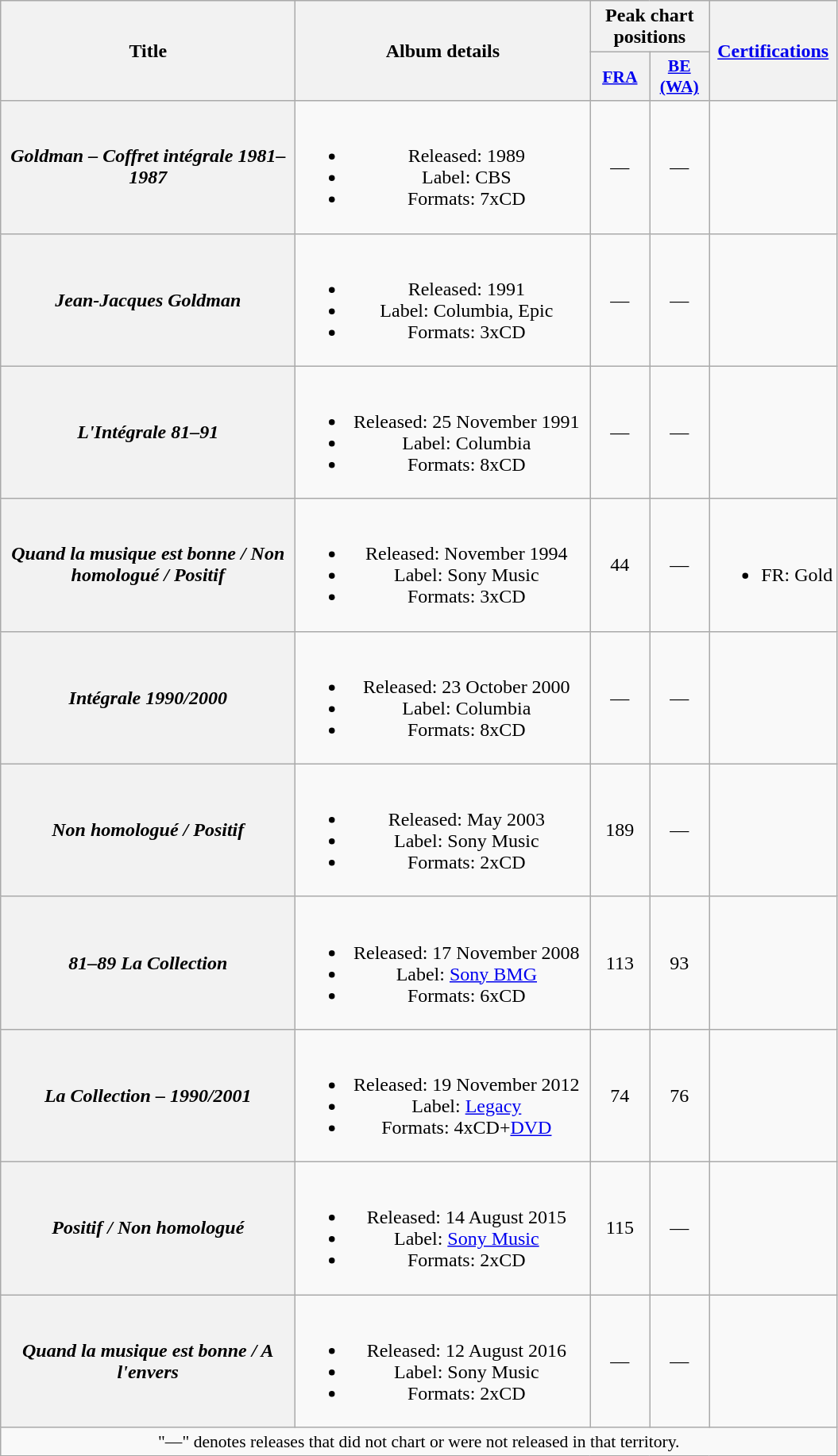<table class="wikitable plainrowheaders" style="text-align:center;">
<tr>
<th rowspan="2" scope="col" style="width:15em;">Title</th>
<th rowspan="2" scope="col" style="width:15em;">Album details</th>
<th colspan="2">Peak chart<br>positions</th>
<th rowspan="2"><a href='#'>Certifications</a></th>
</tr>
<tr>
<th scope="col" style="width:3em;font-size:90%;"><a href='#'>FRA</a><br></th>
<th scope="col" style="width:3em;font-size:90%;"><a href='#'>BE (WA)</a><br></th>
</tr>
<tr>
<th scope="row"><em>Goldman – Coffret intégrale 1981–1987</em></th>
<td><br><ul><li>Released: 1989</li><li>Label: CBS</li><li>Formats: 7xCD</li></ul></td>
<td>—</td>
<td>—</td>
<td></td>
</tr>
<tr>
<th scope="row"><em>Jean-Jacques Goldman</em></th>
<td><br><ul><li>Released: 1991</li><li>Label: Columbia, Epic</li><li>Formats: 3xCD</li></ul></td>
<td>—</td>
<td>—</td>
<td></td>
</tr>
<tr>
<th scope="row"><em>L'Intégrale 81–91</em></th>
<td><br><ul><li>Released: 25 November 1991</li><li>Label: Columbia</li><li>Formats: 8xCD</li></ul></td>
<td>—</td>
<td>—</td>
<td></td>
</tr>
<tr>
<th scope="row"><em>Quand la musique est bonne / Non homologué / Positif</em></th>
<td><br><ul><li>Released: November 1994</li><li>Label: Sony Music</li><li>Formats: 3xCD</li></ul></td>
<td>44</td>
<td>—</td>
<td><br><ul><li>FR: Gold</li></ul></td>
</tr>
<tr>
<th scope="row"><em>Intégrale 1990/2000</em></th>
<td><br><ul><li>Released: 23 October 2000</li><li>Label: Columbia</li><li>Formats: 8xCD</li></ul></td>
<td>—</td>
<td>—</td>
<td></td>
</tr>
<tr>
<th scope="row"><em>Non homologué / Positif</em></th>
<td><br><ul><li>Released: May 2003</li><li>Label: Sony Music</li><li>Formats: 2xCD</li></ul></td>
<td>189</td>
<td>—</td>
<td></td>
</tr>
<tr>
<th scope="row"><em>81–89 La Collection</em></th>
<td><br><ul><li>Released: 17 November 2008</li><li>Label: <a href='#'>Sony BMG</a></li><li>Formats: 6xCD</li></ul></td>
<td>113</td>
<td>93</td>
<td></td>
</tr>
<tr>
<th scope="row"><em>La Collection – 1990/2001</em></th>
<td><br><ul><li>Released: 19 November 2012</li><li>Label: <a href='#'>Legacy</a></li><li>Formats: 4xCD+<a href='#'>DVD</a></li></ul></td>
<td>74</td>
<td>76</td>
<td></td>
</tr>
<tr>
<th scope="row"><em>Positif / Non homologué</em></th>
<td><br><ul><li>Released: 14 August 2015</li><li>Label: <a href='#'>Sony Music</a></li><li>Formats: 2xCD</li></ul></td>
<td>115</td>
<td>—</td>
<td></td>
</tr>
<tr>
<th scope="row"><em>Quand la musique est bonne / A l'envers</em></th>
<td><br><ul><li>Released: 12 August 2016</li><li>Label: Sony Music</li><li>Formats: 2xCD</li></ul></td>
<td>—</td>
<td>—</td>
<td></td>
</tr>
<tr>
<td colspan="5" style="font-size:90%">"—" denotes releases that did not chart or were not released in that territory.</td>
</tr>
</table>
